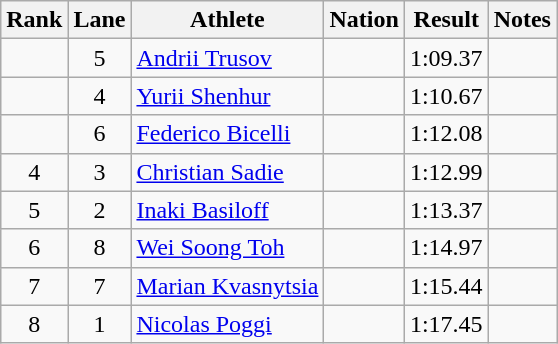<table class='wikitable sortable' style='text-align:left'>
<tr>
<th>Rank</th>
<th>Lane</th>
<th>Athlete</th>
<th>Nation</th>
<th>Result</th>
<th>Notes</th>
</tr>
<tr>
<td align=center></td>
<td align=center>5</td>
<td><a href='#'>Andrii Trusov</a></td>
<td></td>
<td>1:09.37</td>
<td></td>
</tr>
<tr>
<td align=center></td>
<td align=center>4</td>
<td><a href='#'>Yurii Shenhur</a></td>
<td></td>
<td>1:10.67</td>
<td></td>
</tr>
<tr>
<td align=center></td>
<td align=center>6</td>
<td><a href='#'>Federico Bicelli</a></td>
<td></td>
<td>1:12.08</td>
<td></td>
</tr>
<tr>
<td align=center>4</td>
<td align=center>3</td>
<td><a href='#'>Christian Sadie</a></td>
<td></td>
<td>1:12.99</td>
<td></td>
</tr>
<tr>
<td align=center>5</td>
<td align=center>2</td>
<td><a href='#'>Inaki Basiloff</a></td>
<td></td>
<td>1:13.37</td>
<td></td>
</tr>
<tr>
<td align=center>6</td>
<td align=center>8</td>
<td><a href='#'>Wei Soong Toh</a></td>
<td></td>
<td>1:14.97</td>
<td></td>
</tr>
<tr>
<td align=center>7</td>
<td align=center>7</td>
<td><a href='#'>Marian Kvasnytsia</a></td>
<td></td>
<td>1:15.44</td>
<td></td>
</tr>
<tr>
<td align=center>8</td>
<td align=center>1</td>
<td><a href='#'>Nicolas Poggi</a></td>
<td></td>
<td>1:17.45</td>
<td></td>
</tr>
</table>
